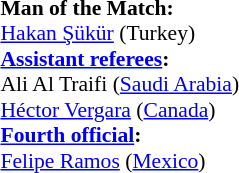<table width=100% style="font-size: 90%">
<tr>
<td><br><strong>Man of the Match:</strong>
<br><a href='#'>Hakan Şükür</a> (Turkey)<br><strong><a href='#'>Assistant referees</a>:</strong>
<br>Ali Al Traifi (<a href='#'>Saudi Arabia</a>)
<br><a href='#'>Héctor Vergara</a> (<a href='#'>Canada</a>)
<br><strong><a href='#'>Fourth official</a>:</strong>
<br><a href='#'>Felipe Ramos</a> (<a href='#'>Mexico</a>)</td>
</tr>
</table>
